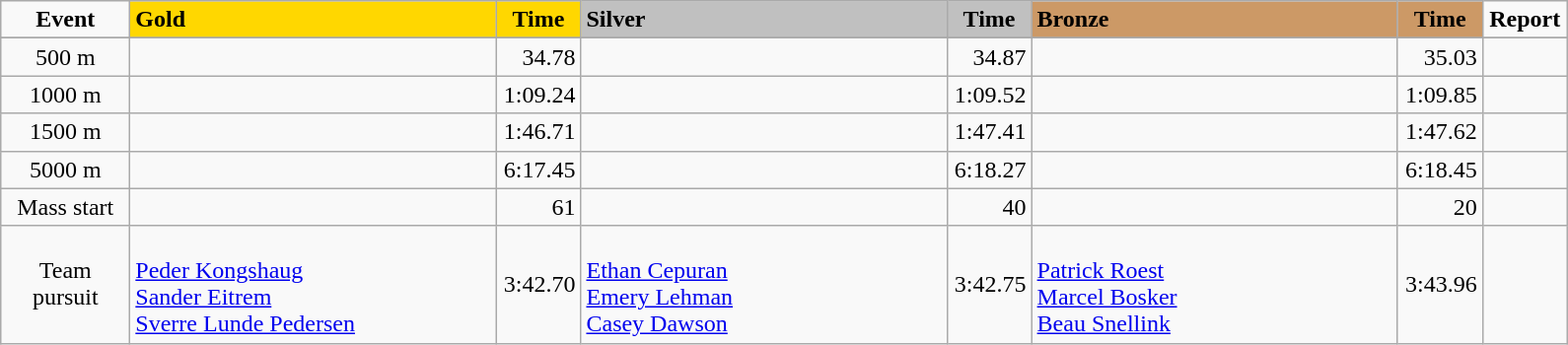<table class="wikitable">
<tr>
<td width="80" align="center"><strong>Event</strong></td>
<td width="240" bgcolor="gold"><strong>Gold</strong></td>
<td width="50" bgcolor="gold" align="center"><strong>Time</strong></td>
<td width="240" bgcolor="silver"><strong>Silver</strong></td>
<td width="50" bgcolor="silver" align="center"><strong>Time</strong></td>
<td width="240" bgcolor="#CC9966"><strong>Bronze</strong></td>
<td width="50" bgcolor="#CC9966" align="center"><strong>Time</strong></td>
<td width="50" align="center"><strong>Report</strong></td>
</tr>
<tr bgcolor="#cccccc">
</tr>
<tr>
<td align="center">500 m</td>
<td></td>
<td align="right">34.78</td>
<td></td>
<td align="right">34.87</td>
<td></td>
<td align="right">35.03</td>
<td align="center"></td>
</tr>
<tr>
<td align="center">1000 m</td>
<td></td>
<td align="right">1:09.24</td>
<td></td>
<td align="right">1:09.52</td>
<td></td>
<td align="right">1:09.85</td>
<td align="center"></td>
</tr>
<tr>
<td align="center">1500 m</td>
<td></td>
<td align="right">1:46.71</td>
<td></td>
<td align="right">1:47.41</td>
<td></td>
<td align="right">1:47.62</td>
<td align="center"></td>
</tr>
<tr>
<td align="center">5000 m</td>
<td></td>
<td align="right">6:17.45</td>
<td></td>
<td align="right">6:18.27</td>
<td></td>
<td align="right">6:18.45</td>
<td align="center"></td>
</tr>
<tr>
<td align="center">Mass start</td>
<td></td>
<td align="right">61</td>
<td></td>
<td align="right">40</td>
<td></td>
<td align="right">20</td>
<td align="center"></td>
</tr>
<tr>
<td align="center">Team pursuit</td>
<td><br><a href='#'>Peder Kongshaug</a><br><a href='#'>Sander Eitrem</a><br><a href='#'>Sverre Lunde Pedersen</a></td>
<td align="right">3:42.70</td>
<td><br><a href='#'>Ethan Cepuran</a><br><a href='#'>Emery Lehman</a><br><a href='#'>Casey Dawson</a></td>
<td align="right">3:42.75</td>
<td><br><a href='#'>Patrick Roest</a><br><a href='#'>Marcel Bosker</a><br><a href='#'>Beau Snellink</a></td>
<td align="right">3:43.96</td>
<td align="center"></td>
</tr>
</table>
